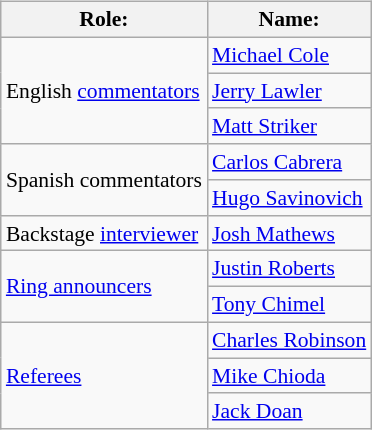<table class=wikitable style="font-size:90%; margin: 0.5em 0 0.5em 1em; float: right; clear: right;">
<tr>
<th>Role:</th>
<th>Name:</th>
</tr>
<tr>
<td rowspan=3>English <a href='#'>commentators</a></td>
<td><a href='#'>Michael Cole</a></td>
</tr>
<tr>
<td><a href='#'>Jerry Lawler</a></td>
</tr>
<tr>
<td><a href='#'>Matt Striker</a></td>
</tr>
<tr>
<td rowspan=2>Spanish commentators</td>
<td><a href='#'>Carlos Cabrera</a></td>
</tr>
<tr>
<td><a href='#'>Hugo Savinovich</a></td>
</tr>
<tr>
<td>Backstage <a href='#'>interviewer</a></td>
<td><a href='#'>Josh Mathews</a></td>
</tr>
<tr>
<td rowspan=2><a href='#'>Ring announcers</a></td>
<td><a href='#'>Justin Roberts</a></td>
</tr>
<tr>
<td><a href='#'>Tony Chimel</a></td>
</tr>
<tr>
<td rowspan=3><a href='#'>Referees</a></td>
<td><a href='#'>Charles Robinson</a></td>
</tr>
<tr>
<td><a href='#'>Mike Chioda</a></td>
</tr>
<tr>
<td><a href='#'>Jack Doan</a></td>
</tr>
</table>
